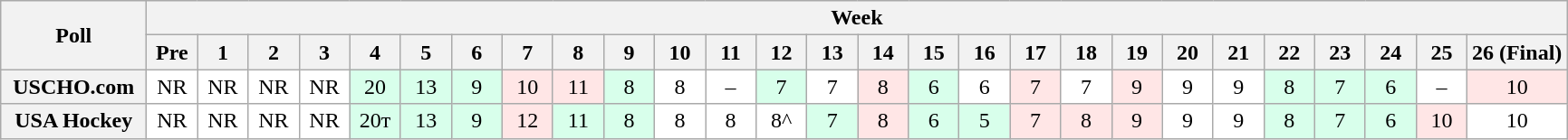<table class="wikitable" style="white-space:nowrap;">
<tr>
<th scope="col" width="100" rowspan="2">Poll</th>
<th colspan="28">Week</th>
</tr>
<tr>
<th scope="col" width="30">Pre</th>
<th scope="col" width="30">1</th>
<th scope="col" width="30">2</th>
<th scope="col" width="30">3</th>
<th scope="col" width="30">4</th>
<th scope="col" width="30">5</th>
<th scope="col" width="30">6</th>
<th scope="col" width="30">7</th>
<th scope="col" width="30">8</th>
<th scope="col" width="30">9</th>
<th scope="col" width="30">10</th>
<th scope="col" width="30">11</th>
<th scope="col" width="30">12</th>
<th scope="col" width="30">13</th>
<th scope="col" width="30">14</th>
<th scope="col" width="30">15</th>
<th scope="col" width="30">16</th>
<th scope="col" width="30">17</th>
<th scope="col" width="30">18</th>
<th scope="col" width="30">19</th>
<th scope="col" width="30">20</th>
<th scope="col" width="30">21</th>
<th scope="col" width="30">22</th>
<th scope="col" width="30">23</th>
<th scope="col" width="30">24</th>
<th scope="col" width="30">25</th>
<th scope="col" width="30">26 (Final)</th>
</tr>
<tr style="text-align:center;">
<th>USCHO.com</th>
<td bgcolor=FFFFFF>NR</td>
<td bgcolor=FFFFFF>NR</td>
<td bgcolor=FFFFFF>NR</td>
<td bgcolor=FFFFFF>NR</td>
<td bgcolor=D8FFEB>20</td>
<td bgcolor=D8FFEB>13</td>
<td bgcolor=D8FFEB>9</td>
<td bgcolor=FFE6E6>10</td>
<td bgcolor=FFE6E6>11</td>
<td bgcolor=D8FFEB>8</td>
<td bgcolor=FFFFFF>8 </td>
<td bgcolor=FFFFFF>–</td>
<td bgcolor=D8FFEB>7 </td>
<td bgcolor=FFFFFF>7 </td>
<td bgcolor=FFE6E6>8 </td>
<td bgcolor=D8FFEB>6 </td>
<td bgcolor=FFFFFF>6 </td>
<td bgcolor=FFE6E6>7</td>
<td bgcolor=FFFFFF>7</td>
<td bgcolor=FFE6E6>9</td>
<td bgcolor=FFFFFF>9</td>
<td bgcolor=FFFFFF>9</td>
<td bgcolor=D8FFEB>8</td>
<td bgcolor=D8FFEB>7</td>
<td bgcolor=D8FFEB>6</td>
<td bgcolor=FFFFFF>–</td>
<td bgcolor=FFE6E6>10</td>
</tr>
<tr style="text-align:center;">
<th>USA Hockey</th>
<td bgcolor=FFFFFF>NR</td>
<td bgcolor=FFFFFF>NR</td>
<td bgcolor=FFFFFF>NR</td>
<td bgcolor=FFFFFF>NR</td>
<td bgcolor=D8FFEB>20т</td>
<td bgcolor=D8FFEB>13</td>
<td bgcolor=D8FFEB>9</td>
<td bgcolor=FFE6E6>12</td>
<td bgcolor=D8FFEB>11</td>
<td bgcolor=D8FFEB>8</td>
<td bgcolor=FFFFFF>8</td>
<td bgcolor=FFFFFF>8</td>
<td bgcolor=FFFFFF>8^</td>
<td bgcolor=D8FFEB>7</td>
<td bgcolor=FFE6E6>8</td>
<td bgcolor=D8FFEB>6</td>
<td bgcolor=D8FFEB>5</td>
<td bgcolor=FFE6E6>7</td>
<td bgcolor=FFE6E6>8</td>
<td bgcolor=FFE6E6>9</td>
<td bgcolor=FFFFFF>9</td>
<td bgcolor=FFFFFF>9</td>
<td bgcolor=D8FFEB>8</td>
<td bgcolor=D8FFEB>7</td>
<td bgcolor=D8FFEB>6</td>
<td bgcolor=FFE6E6>10</td>
<td bgcolor=FFFFFF>10</td>
</tr>
</table>
